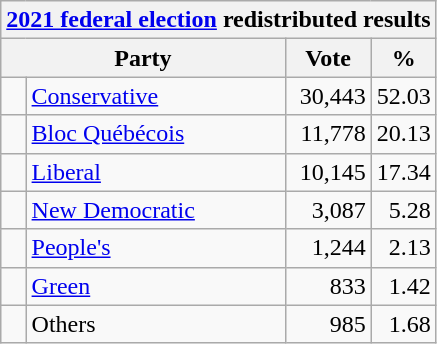<table class="wikitable">
<tr>
<th colspan="4"><a href='#'>2021 federal election</a> redistributed results</th>
</tr>
<tr>
<th bgcolor="#DDDDFF" width="130px" colspan="2">Party</th>
<th bgcolor="#DDDDFF" width="50px">Vote</th>
<th bgcolor="#DDDDFF" width="30px">%</th>
</tr>
<tr>
<td> </td>
<td><a href='#'>Conservative</a></td>
<td align=right>30,443</td>
<td align=right>52.03</td>
</tr>
<tr>
<td> </td>
<td><a href='#'>Bloc Québécois</a></td>
<td align=right>11,778</td>
<td align=right>20.13</td>
</tr>
<tr>
<td> </td>
<td><a href='#'>Liberal</a></td>
<td align=right>10,145</td>
<td align=right>17.34</td>
</tr>
<tr>
<td> </td>
<td><a href='#'>New Democratic</a></td>
<td align=right>3,087</td>
<td align=right>5.28</td>
</tr>
<tr>
<td> </td>
<td><a href='#'>People's</a></td>
<td align=right>1,244</td>
<td align=right>2.13</td>
</tr>
<tr>
<td> </td>
<td><a href='#'>Green</a></td>
<td align=right>833</td>
<td align=right>1.42</td>
</tr>
<tr>
<td> </td>
<td>Others</td>
<td align=right>985</td>
<td align=right>1.68</td>
</tr>
</table>
